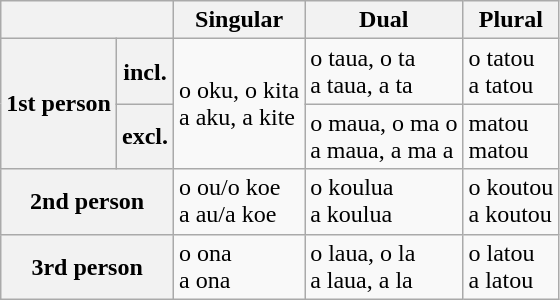<table class="wikitable">
<tr>
<th colspan="2"></th>
<th>Singular</th>
<th>Dual</th>
<th>Plural</th>
</tr>
<tr>
<th rowspan="2">1st person</th>
<th>incl.</th>
<td rowspan="2">o oku, o kita<br>a aku, a kite</td>
<td>o taua, o ta<br>a taua, a ta</td>
<td>o tatou<br>a tatou</td>
</tr>
<tr>
<th>excl.</th>
<td>o maua, o ma o<br>a maua, a ma a</td>
<td>matou<br>matou</td>
</tr>
<tr>
<th colspan="2">2nd person</th>
<td>o ou/o koe<br>a au/a koe</td>
<td>o koulua<br>a koulua</td>
<td>o koutou<br>a koutou</td>
</tr>
<tr>
<th colspan="2">3rd person</th>
<td>o ona<br>a ona</td>
<td>o laua, o la<br>a laua, a la</td>
<td>o latou<br>a latou</td>
</tr>
</table>
